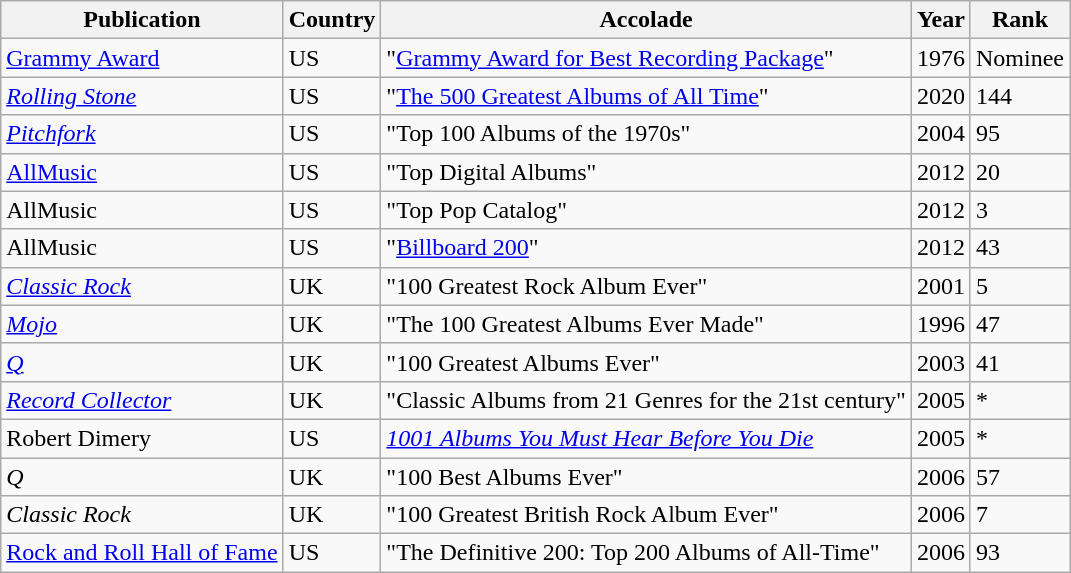<table class="wikitable sortable">
<tr>
<th scope="col">Publication</th>
<th scope="col">Country</th>
<th scope="col">Accolade</th>
<th scope="col">Year</th>
<th scope="col" style="text-align:center;">Rank</th>
</tr>
<tr>
<td><a href='#'>Grammy Award</a></td>
<td>US</td>
<td>"<a href='#'>Grammy Award for Best Recording Package</a>"</td>
<td>1976</td>
<td>Nominee</td>
</tr>
<tr>
<td><em><a href='#'>Rolling Stone</a></em></td>
<td>US</td>
<td>"<a href='#'>The 500 Greatest Albums of All Time</a>"</td>
<td>2020</td>
<td>144</td>
</tr>
<tr>
<td><em><a href='#'>Pitchfork</a></em></td>
<td>US</td>
<td>"Top 100 Albums of the 1970s"</td>
<td>2004</td>
<td>95</td>
</tr>
<tr>
<td><a href='#'>AllMusic</a></td>
<td>US</td>
<td>"Top Digital Albums"</td>
<td>2012</td>
<td>20</td>
</tr>
<tr>
<td>AllMusic</td>
<td>US</td>
<td>"Top Pop Catalog"</td>
<td>2012</td>
<td>3</td>
</tr>
<tr>
<td>AllMusic</td>
<td>US</td>
<td>"<a href='#'>Billboard 200</a>"</td>
<td>2012</td>
<td>43</td>
</tr>
<tr>
<td><em><a href='#'>Classic Rock</a></em></td>
<td>UK</td>
<td>"100 Greatest Rock Album Ever"</td>
<td>2001</td>
<td>5</td>
</tr>
<tr>
<td><em><a href='#'>Mojo</a></em></td>
<td>UK</td>
<td>"The 100 Greatest Albums Ever Made"</td>
<td>1996</td>
<td>47</td>
</tr>
<tr>
<td><em><a href='#'>Q</a></em></td>
<td>UK</td>
<td>"100 Greatest Albums Ever"</td>
<td>2003</td>
<td>41</td>
</tr>
<tr>
<td><em><a href='#'>Record Collector</a></em></td>
<td>UK</td>
<td>"Classic Albums from 21 Genres for the 21st century"</td>
<td>2005</td>
<td>*</td>
</tr>
<tr>
<td>Robert Dimery</td>
<td>US</td>
<td><em><a href='#'>1001 Albums You Must Hear Before You Die</a></em></td>
<td>2005</td>
<td>*</td>
</tr>
<tr>
<td><em>Q</em></td>
<td>UK</td>
<td>"100 Best Albums Ever"</td>
<td>2006</td>
<td>57</td>
</tr>
<tr>
<td><em>Classic Rock</em></td>
<td>UK</td>
<td>"100 Greatest British Rock Album Ever"</td>
<td>2006</td>
<td>7</td>
</tr>
<tr>
<td><a href='#'>Rock and Roll Hall of Fame</a></td>
<td>US</td>
<td>"The Definitive 200: Top 200 Albums of All-Time"</td>
<td>2006</td>
<td>93</td>
</tr>
</table>
